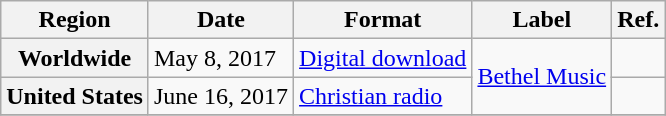<table class="wikitable plainrowheaders">
<tr>
<th scope="col">Region</th>
<th scope="col">Date</th>
<th scope="col">Format</th>
<th scope="col">Label</th>
<th scope="col">Ref.</th>
</tr>
<tr>
<th scope="row">Worldwide</th>
<td>May 8, 2017</td>
<td><a href='#'>Digital download</a></td>
<td rowspan="2"><a href='#'>Bethel Music</a></td>
<td></td>
</tr>
<tr>
<th scope="row">United States</th>
<td>June 16, 2017</td>
<td><a href='#'>Christian radio</a></td>
<td></td>
</tr>
<tr>
</tr>
</table>
